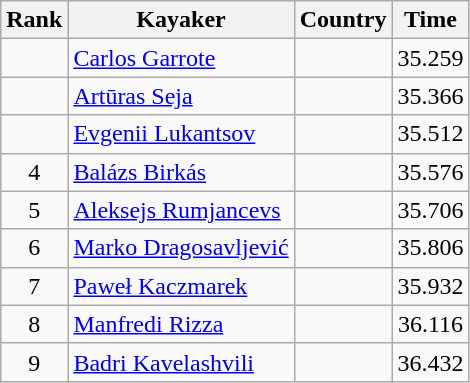<table class="wikitable" style="text-align:center">
<tr>
<th>Rank</th>
<th>Kayaker</th>
<th>Country</th>
<th>Time</th>
</tr>
<tr>
<td></td>
<td align="left"><a href='#'>Carlos Garrote</a></td>
<td align="left"></td>
<td>35.259</td>
</tr>
<tr>
<td></td>
<td align="left"><a href='#'>Artūras Seja</a></td>
<td align="left"></td>
<td>35.366</td>
</tr>
<tr>
<td></td>
<td align="left"><a href='#'>Evgenii Lukantsov</a></td>
<td align="left"></td>
<td>35.512</td>
</tr>
<tr>
<td>4</td>
<td align="left"><a href='#'>Balázs Birkás</a></td>
<td align="left"></td>
<td>35.576</td>
</tr>
<tr>
<td>5</td>
<td align="left"><a href='#'>Aleksejs Rumjancevs</a></td>
<td align="left"></td>
<td>35.706</td>
</tr>
<tr>
<td>6</td>
<td align="left"><a href='#'>Marko Dragosavljević</a></td>
<td align="left"></td>
<td>35.806</td>
</tr>
<tr>
<td>7</td>
<td align="left"><a href='#'>Paweł Kaczmarek</a></td>
<td align="left"></td>
<td>35.932</td>
</tr>
<tr>
<td>8</td>
<td align="left"><a href='#'>Manfredi Rizza</a></td>
<td align="left"></td>
<td>36.116</td>
</tr>
<tr>
<td>9</td>
<td align="left"><a href='#'>Badri Kavelashvili</a></td>
<td align="left"></td>
<td>36.432</td>
</tr>
</table>
